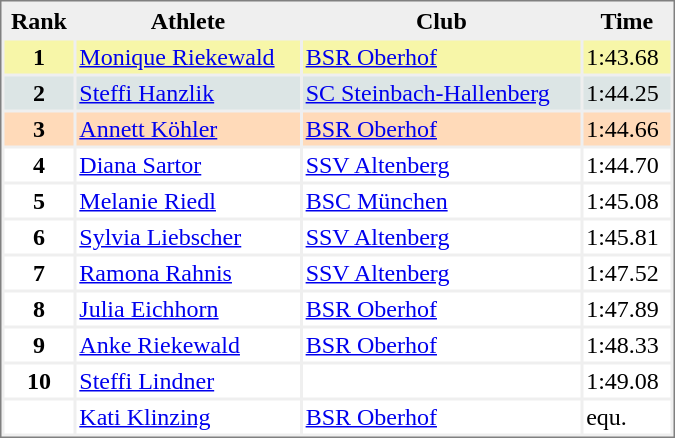<table style="border:1px solid #808080; background-color:#EFEFEF;" cellspacing="2" cellpadding="2" width="450">
<tr bgcolor="#EFEFEF">
<th>Rank</th>
<th>Athlete</th>
<th>Club</th>
<th>Time</th>
</tr>
<tr valign="top" bgcolor="#F7F6A8">
<th>1</th>
<td><a href='#'>Monique Riekewald</a></td>
<td><a href='#'>BSR Oberhof</a></td>
<td>1:43.68</td>
</tr>
<tr valign="top" bgcolor="#DCE5E5">
<th>2</th>
<td><a href='#'>Steffi Hanzlik</a></td>
<td><a href='#'>SC Steinbach-Hallenberg</a></td>
<td>1:44.25</td>
</tr>
<tr valign="top" bgcolor="#FFDAB9">
<th>3</th>
<td><a href='#'>Annett Köhler</a></td>
<td><a href='#'>BSR Oberhof</a></td>
<td>1:44.66</td>
</tr>
<tr valign="top" bgcolor="#FFFFFF">
<th>4</th>
<td><a href='#'>Diana Sartor</a></td>
<td><a href='#'>SSV Altenberg</a></td>
<td>1:44.70</td>
</tr>
<tr valign="top" bgcolor="#FFFFFF">
<th>5</th>
<td><a href='#'>Melanie Riedl</a></td>
<td><a href='#'>BSC München</a></td>
<td>1:45.08</td>
</tr>
<tr valign="top" bgcolor="#FFFFFF">
<th>6</th>
<td><a href='#'>Sylvia Liebscher</a></td>
<td><a href='#'>SSV Altenberg</a></td>
<td>1:45.81</td>
</tr>
<tr valign="top" bgcolor="#FFFFFF">
<th>7</th>
<td><a href='#'>Ramona Rahnis</a></td>
<td><a href='#'>SSV Altenberg</a></td>
<td>1:47.52</td>
</tr>
<tr valign="top" bgcolor="#FFFFFF">
<th>8</th>
<td><a href='#'>Julia Eichhorn</a></td>
<td><a href='#'>BSR Oberhof</a></td>
<td>1:47.89</td>
</tr>
<tr valign="top" bgcolor="#FFFFFF">
<th>9</th>
<td><a href='#'>Anke Riekewald</a></td>
<td><a href='#'>BSR Oberhof</a></td>
<td>1:48.33</td>
</tr>
<tr valign="top" bgcolor="#FFFFFF">
<th>10</th>
<td><a href='#'>Steffi Lindner</a></td>
<td></td>
<td>1:49.08</td>
</tr>
<tr valign="top" bgcolor="#FFFFFF">
<th></th>
<td><a href='#'>Kati Klinzing</a></td>
<td><a href='#'>BSR Oberhof</a></td>
<td>equ.</td>
</tr>
</table>
